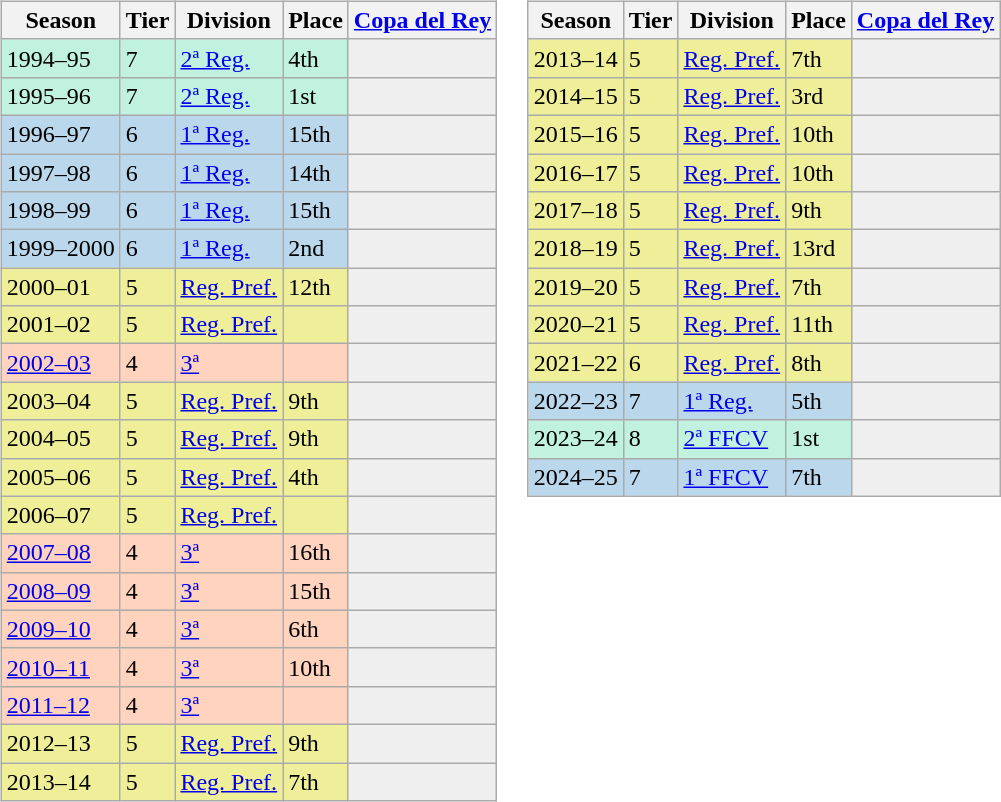<table>
<tr>
<td valign="top" width=0%><br><table class="wikitable">
<tr style="background:#f0f6fa;">
<th>Season</th>
<th>Tier</th>
<th>Division</th>
<th>Place</th>
<th><a href='#'>Copa del Rey</a></th>
</tr>
<tr>
<td style="background:#C0F2DF;">1994–95</td>
<td style="background:#C0F2DF;">7</td>
<td style="background:#C0F2DF;"><a href='#'>2ª Reg.</a></td>
<td style="background:#C0F2DF;">4th</td>
<th style="background:#efefef;"></th>
</tr>
<tr>
<td style="background:#C0F2DF;">1995–96</td>
<td style="background:#C0F2DF;">7</td>
<td style="background:#C0F2DF;"><a href='#'>2ª Reg.</a></td>
<td style="background:#C0F2DF;">1st</td>
<th style="background:#efefef;"></th>
</tr>
<tr>
<td style="background:#BBD7EC;">1996–97</td>
<td style="background:#BBD7EC;">6</td>
<td style="background:#BBD7EC;"><a href='#'>1ª Reg.</a></td>
<td style="background:#BBD7EC;">15th</td>
<th style="background:#efefef;"></th>
</tr>
<tr>
<td style="background:#BBD7EC;">1997–98</td>
<td style="background:#BBD7EC;">6</td>
<td style="background:#BBD7EC;"><a href='#'>1ª Reg.</a></td>
<td style="background:#BBD7EC;">14th</td>
<th style="background:#efefef;"></th>
</tr>
<tr>
<td style="background:#BBD7EC;">1998–99</td>
<td style="background:#BBD7EC;">6</td>
<td style="background:#BBD7EC;"><a href='#'>1ª Reg.</a></td>
<td style="background:#BBD7EC;">15th</td>
<th style="background:#efefef;"></th>
</tr>
<tr>
<td style="background:#BBD7EC;">1999–2000</td>
<td style="background:#BBD7EC;">6</td>
<td style="background:#BBD7EC;"><a href='#'>1ª Reg.</a></td>
<td style="background:#BBD7EC;">2nd</td>
<th style="background:#efefef;"></th>
</tr>
<tr>
<td style="background:#EFEF99;">2000–01</td>
<td style="background:#EFEF99;">5</td>
<td style="background:#EFEF99;"><a href='#'>Reg. Pref.</a></td>
<td style="background:#EFEF99;">12th</td>
<th style="background:#efefef;"></th>
</tr>
<tr>
<td style="background:#EFEF99;">2001–02</td>
<td style="background:#EFEF99;">5</td>
<td style="background:#EFEF99;"><a href='#'>Reg. Pref.</a></td>
<td style="background:#EFEF99;"></td>
<th style="background:#efefef;"></th>
</tr>
<tr>
<td style="background:#FFD3BD;"><a href='#'>2002–03</a></td>
<td style="background:#FFD3BD;">4</td>
<td style="background:#FFD3BD;"><a href='#'>3ª</a></td>
<td style="background:#FFD3BD;"></td>
<td style="background:#efefef;"></td>
</tr>
<tr>
<td style="background:#EFEF99;">2003–04</td>
<td style="background:#EFEF99;">5</td>
<td style="background:#EFEF99;"><a href='#'>Reg. Pref.</a></td>
<td style="background:#EFEF99;">9th</td>
<th style="background:#efefef;"></th>
</tr>
<tr>
<td style="background:#EFEF99;">2004–05</td>
<td style="background:#EFEF99;">5</td>
<td style="background:#EFEF99;"><a href='#'>Reg. Pref.</a></td>
<td style="background:#EFEF99;">9th</td>
<th style="background:#efefef;"></th>
</tr>
<tr>
<td style="background:#EFEF99;">2005–06</td>
<td style="background:#EFEF99;">5</td>
<td style="background:#EFEF99;"><a href='#'>Reg. Pref.</a></td>
<td style="background:#EFEF99;">4th</td>
<th style="background:#efefef;"></th>
</tr>
<tr>
<td style="background:#EFEF99;">2006–07</td>
<td style="background:#EFEF99;">5</td>
<td style="background:#EFEF99;"><a href='#'>Reg. Pref.</a></td>
<td style="background:#EFEF99;"></td>
<th style="background:#efefef;"></th>
</tr>
<tr>
<td style="background:#FFD3BD;"><a href='#'>2007–08</a></td>
<td style="background:#FFD3BD;">4</td>
<td style="background:#FFD3BD;"><a href='#'>3ª</a></td>
<td style="background:#FFD3BD;">16th</td>
<th style="background:#efefef;"></th>
</tr>
<tr>
<td style="background:#FFD3BD;"><a href='#'>2008–09</a></td>
<td style="background:#FFD3BD;">4</td>
<td style="background:#FFD3BD;"><a href='#'>3ª</a></td>
<td style="background:#FFD3BD;">15th</td>
<td style="background:#efefef;"></td>
</tr>
<tr>
<td style="background:#FFD3BD;"><a href='#'>2009–10</a></td>
<td style="background:#FFD3BD;">4</td>
<td style="background:#FFD3BD;"><a href='#'>3ª</a></td>
<td style="background:#FFD3BD;">6th</td>
<td style="background:#efefef;"></td>
</tr>
<tr>
<td style="background:#FFD3BD;"><a href='#'>2010–11</a></td>
<td style="background:#FFD3BD;">4</td>
<td style="background:#FFD3BD;"><a href='#'>3ª</a></td>
<td style="background:#FFD3BD;">10th</td>
<td style="background:#efefef;"></td>
</tr>
<tr>
<td style="background:#FFD3BD;"><a href='#'>2011–12</a></td>
<td style="background:#FFD3BD;">4</td>
<td style="background:#FFD3BD;"><a href='#'>3ª</a></td>
<td style="background:#FFD3BD;"></td>
<td style="background:#efefef;"></td>
</tr>
<tr>
<td style="background:#EFEF99;">2012–13</td>
<td style="background:#EFEF99;">5</td>
<td style="background:#EFEF99;"><a href='#'>Reg. Pref.</a></td>
<td style="background:#EFEF99;">9th</td>
<th style="background:#efefef;"></th>
</tr>
<tr>
<td style="background:#EFEF99;">2013–14</td>
<td style="background:#EFEF99;">5</td>
<td style="background:#EFEF99;"><a href='#'>Reg. Pref.</a></td>
<td style="background:#EFEF99;">7th</td>
<th style="background:#efefef;"></th>
</tr>
</table>
</td>
<td valign="top" width=0%><br><table class="wikitable">
<tr style="background:#f0f6fa;">
<th>Season</th>
<th>Tier</th>
<th>Division</th>
<th>Place</th>
<th><a href='#'>Copa del Rey</a></th>
</tr>
<tr>
<td style="background:#EFEF99;">2013–14</td>
<td style="background:#EFEF99;">5</td>
<td style="background:#EFEF99;"><a href='#'>Reg. Pref.</a></td>
<td style="background:#EFEF99;">7th</td>
<th style="background:#efefef;"></th>
</tr>
<tr>
<td style="background:#EFEF99;">2014–15</td>
<td style="background:#EFEF99;">5</td>
<td style="background:#EFEF99;"><a href='#'>Reg. Pref.</a></td>
<td style="background:#EFEF99;">3rd</td>
<th style="background:#efefef;"></th>
</tr>
<tr>
<td style="background:#EFEF99;">2015–16</td>
<td style="background:#EFEF99;">5</td>
<td style="background:#EFEF99;"><a href='#'>Reg. Pref.</a></td>
<td style="background:#EFEF99;">10th</td>
<th style="background:#efefef;"></th>
</tr>
<tr>
<td style="background:#EFEF99;">2016–17</td>
<td style="background:#EFEF99;">5</td>
<td style="background:#EFEF99;"><a href='#'>Reg. Pref.</a></td>
<td style="background:#EFEF99;">10th</td>
<th style="background:#efefef;"></th>
</tr>
<tr>
<td style="background:#EFEF99;">2017–18</td>
<td style="background:#EFEF99;">5</td>
<td style="background:#EFEF99;"><a href='#'>Reg. Pref.</a></td>
<td style="background:#EFEF99;">9th</td>
<th style="background:#efefef;"></th>
</tr>
<tr>
<td style="background:#EFEF99;">2018–19</td>
<td style="background:#EFEF99;">5</td>
<td style="background:#EFEF99;"><a href='#'>Reg. Pref.</a></td>
<td style="background:#EFEF99;">13rd</td>
<th style="background:#efefef;"></th>
</tr>
<tr>
<td style="background:#EFEF99;">2019–20</td>
<td style="background:#EFEF99;">5</td>
<td style="background:#EFEF99;"><a href='#'>Reg. Pref.</a></td>
<td style="background:#EFEF99;">7th</td>
<th style="background:#efefef;"></th>
</tr>
<tr>
<td style="background:#EFEF99;">2020–21</td>
<td style="background:#EFEF99;">5</td>
<td style="background:#EFEF99;"><a href='#'>Reg. Pref.</a></td>
<td style="background:#EFEF99;">11th</td>
<th style="background:#efefef;"></th>
</tr>
<tr>
<td style="background:#EFEF99;">2021–22</td>
<td style="background:#EFEF99;">6</td>
<td style="background:#EFEF99;"><a href='#'>Reg. Pref.</a></td>
<td style="background:#EFEF99;">8th</td>
<th style="background:#efefef;"></th>
</tr>
<tr>
<td style="background:#BBD7EC;">2022–23</td>
<td style="background:#BBD7EC;">7</td>
<td style="background:#BBD7EC;"><a href='#'>1ª Reg.</a></td>
<td style="background:#BBD7EC;">5th</td>
<th style="background:#efefef;"></th>
</tr>
<tr>
<td style="background:#C0F2DF;">2023–24</td>
<td style="background:#C0F2DF;">8</td>
<td style="background:#C0F2DF;"><a href='#'>2ª FFCV</a></td>
<td style="background:#C0F2DF;">1st</td>
<th style="background:#efefef;"></th>
</tr>
<tr>
<td style="background:#BBD7EC;">2024–25</td>
<td style="background:#BBD7EC;">7</td>
<td style="background:#BBD7EC;"><a href='#'>1ª FFCV</a></td>
<td style="background:#BBD7EC;">7th</td>
<th style="background:#efefef;"></th>
</tr>
</table>
</td>
</tr>
</table>
